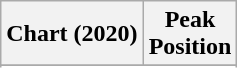<table class="wikitable plainrowheaders" style="text-align:center;">
<tr>
<th scope="col">Chart (2020)</th>
<th scope="col">Peak <br> Position</th>
</tr>
<tr>
</tr>
<tr>
</tr>
</table>
